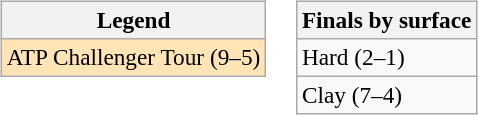<table>
<tr valign=top>
<td><br><table class="wikitable" style=font-size:97%>
<tr>
<th>Legend</th>
</tr>
<tr style="background:moccasin;">
<td>ATP Challenger Tour (9–5)</td>
</tr>
</table>
</td>
<td><br><table class="wikitable" style=font-size:97%>
<tr>
<th>Finals by surface</th>
</tr>
<tr>
<td>Hard (2–1)</td>
</tr>
<tr>
<td>Clay (7–4)</td>
</tr>
</table>
</td>
</tr>
</table>
